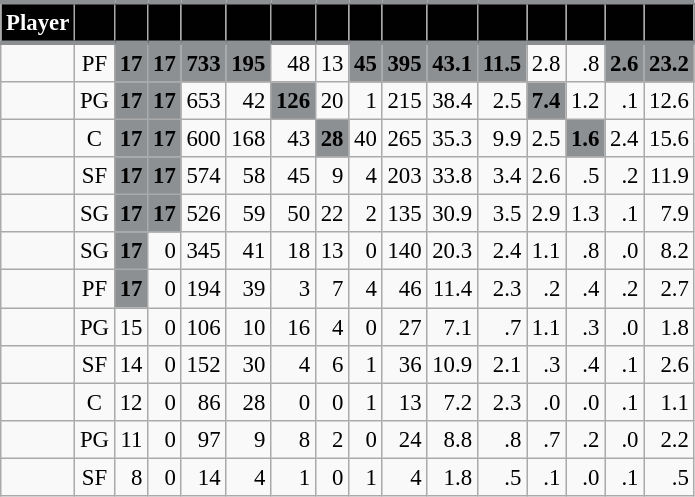<table class="wikitable sortable" style="font-size: 95%; text-align:right;">
<tr>
<th style="background:#010101; color:#FFFFFF; border-top:#8D9093 3px solid; border-bottom:#8D9093 3px solid;">Player</th>
<th style="background:#010101; color:#FFFFFF; border-top:#8D9093 3px solid; border-bottom:#8D9093 3px solid;"></th>
<th style="background:#010101; color:#FFFFFF; border-top:#8D9093 3px solid; border-bottom:#8D9093 3px solid;"></th>
<th style="background:#010101; color:#FFFFFF; border-top:#8D9093 3px solid; border-bottom:#8D9093 3px solid;"></th>
<th style="background:#010101; color:#FFFFFF; border-top:#8D9093 3px solid; border-bottom:#8D9093 3px solid;"></th>
<th style="background:#010101; color:#FFFFFF; border-top:#8D9093 3px solid; border-bottom:#8D9093 3px solid;"></th>
<th style="background:#010101; color:#FFFFFF; border-top:#8D9093 3px solid; border-bottom:#8D9093 3px solid;"></th>
<th style="background:#010101; color:#FFFFFF; border-top:#8D9093 3px solid; border-bottom:#8D9093 3px solid;"></th>
<th style="background:#010101; color:#FFFFFF; border-top:#8D9093 3px solid; border-bottom:#8D9093 3px solid;"></th>
<th style="background:#010101; color:#FFFFFF; border-top:#8D9093 3px solid; border-bottom:#8D9093 3px solid;"></th>
<th style="background:#010101; color:#FFFFFF; border-top:#8D9093 3px solid; border-bottom:#8D9093 3px solid;"></th>
<th style="background:#010101; color:#FFFFFF; border-top:#8D9093 3px solid; border-bottom:#8D9093 3px solid;"></th>
<th style="background:#010101; color:#FFFFFF; border-top:#8D9093 3px solid; border-bottom:#8D9093 3px solid;"></th>
<th style="background:#010101; color:#FFFFFF; border-top:#8D9093 3px solid; border-bottom:#8D9093 3px solid;"></th>
<th style="background:#010101; color:#FFFFFF; border-top:#8D9093 3px solid; border-bottom:#8D9093 3px solid;"></th>
<th style="background:#010101; color:#FFFFFF; border-top:#8D9093 3px solid; border-bottom:#8D9093 3px solid;"></th>
</tr>
<tr>
<td style="text-align:left;"></td>
<td style="text-align:center;">PF</td>
<td style="background:#8D9093; color:#010101;"><strong>17</strong></td>
<td style="background:#8D9093; color:#010101;"><strong>17</strong></td>
<td style="background:#8D9093; color:#010101;"><strong>733</strong></td>
<td style="background:#8D9093; color:#010101;"><strong>195</strong></td>
<td>48</td>
<td>13</td>
<td style="background:#8D9093; color:#010101;"><strong>45</strong></td>
<td style="background:#8D9093; color:#010101;"><strong>395</strong></td>
<td style="background:#8D9093; color:#010101;"><strong>43.1</strong></td>
<td style="background:#8D9093; color:#010101;"><strong>11.5</strong></td>
<td>2.8</td>
<td>.8</td>
<td style="background:#8D9093; color:#010101;"><strong>2.6</strong></td>
<td style="background:#8D9093; color:#010101;"><strong>23.2</strong></td>
</tr>
<tr>
<td style="text-align:left;"></td>
<td style="text-align:center;">PG</td>
<td style="background:#8D9093; color:#010101;"><strong>17</strong></td>
<td style="background:#8D9093; color:#010101;"><strong>17</strong></td>
<td>653</td>
<td>42</td>
<td style="background:#8D9093; color:#010101;"><strong>126</strong></td>
<td>20</td>
<td>1</td>
<td>215</td>
<td>38.4</td>
<td>2.5</td>
<td style="background:#8D9093; color:#010101;"><strong>7.4</strong></td>
<td>1.2</td>
<td>.1</td>
<td>12.6</td>
</tr>
<tr>
<td style="text-align:left;"></td>
<td style="text-align:center;">C</td>
<td style="background:#8D9093; color:#010101;"><strong>17</strong></td>
<td style="background:#8D9093; color:#010101;"><strong>17</strong></td>
<td>600</td>
<td>168</td>
<td>43</td>
<td style="background:#8D9093; color:#010101;"><strong>28</strong></td>
<td>40</td>
<td>265</td>
<td>35.3</td>
<td>9.9</td>
<td>2.5</td>
<td style="background:#8D9093; color:#010101;"><strong>1.6</strong></td>
<td>2.4</td>
<td>15.6</td>
</tr>
<tr>
<td style="text-align:left;"></td>
<td style="text-align:center;">SF</td>
<td style="background:#8D9093; color:#010101;"><strong>17</strong></td>
<td style="background:#8D9093; color:#010101;"><strong>17</strong></td>
<td>574</td>
<td>58</td>
<td>45</td>
<td>9</td>
<td>4</td>
<td>203</td>
<td>33.8</td>
<td>3.4</td>
<td>2.6</td>
<td>.5</td>
<td>.2</td>
<td>11.9</td>
</tr>
<tr>
<td style="text-align:left;"></td>
<td style="text-align:center;">SG</td>
<td style="background:#8D9093; color:#010101;"><strong>17</strong></td>
<td style="background:#8D9093; color:#010101;"><strong>17</strong></td>
<td>526</td>
<td>59</td>
<td>50</td>
<td>22</td>
<td>2</td>
<td>135</td>
<td>30.9</td>
<td>3.5</td>
<td>2.9</td>
<td>1.3</td>
<td>.1</td>
<td>7.9</td>
</tr>
<tr>
<td style="text-align:left;"></td>
<td style="text-align:center;">SG</td>
<td style="background:#8D9093; color:#010101;"><strong>17</strong></td>
<td>0</td>
<td>345</td>
<td>41</td>
<td>18</td>
<td>13</td>
<td>0</td>
<td>140</td>
<td>20.3</td>
<td>2.4</td>
<td>1.1</td>
<td>.8</td>
<td>.0</td>
<td>8.2</td>
</tr>
<tr>
<td style="text-align:left;"></td>
<td style="text-align:center;">PF</td>
<td style="background:#8D9093; color:#010101;"><strong>17</strong></td>
<td>0</td>
<td>194</td>
<td>39</td>
<td>3</td>
<td>7</td>
<td>4</td>
<td>46</td>
<td>11.4</td>
<td>2.3</td>
<td>.2</td>
<td>.4</td>
<td>.2</td>
<td>2.7</td>
</tr>
<tr>
<td style="text-align:left;"></td>
<td style="text-align:center;">PG</td>
<td>15</td>
<td>0</td>
<td>106</td>
<td>10</td>
<td>16</td>
<td>4</td>
<td>0</td>
<td>27</td>
<td>7.1</td>
<td>.7</td>
<td>1.1</td>
<td>.3</td>
<td>.0</td>
<td>1.8</td>
</tr>
<tr>
<td style="text-align:left;"></td>
<td style="text-align:center;">SF</td>
<td>14</td>
<td>0</td>
<td>152</td>
<td>30</td>
<td>4</td>
<td>6</td>
<td>1</td>
<td>36</td>
<td>10.9</td>
<td>2.1</td>
<td>.3</td>
<td>.4</td>
<td>.1</td>
<td>2.6</td>
</tr>
<tr>
<td style="text-align:left;"></td>
<td style="text-align:center;">C</td>
<td>12</td>
<td>0</td>
<td>86</td>
<td>28</td>
<td>0</td>
<td>0</td>
<td>1</td>
<td>13</td>
<td>7.2</td>
<td>2.3</td>
<td>.0</td>
<td>.0</td>
<td>.1</td>
<td>1.1</td>
</tr>
<tr>
<td style="text-align:left;"></td>
<td style="text-align:center;">PG</td>
<td>11</td>
<td>0</td>
<td>97</td>
<td>9</td>
<td>8</td>
<td>2</td>
<td>0</td>
<td>24</td>
<td>8.8</td>
<td>.8</td>
<td>.7</td>
<td>.2</td>
<td>.0</td>
<td>2.2</td>
</tr>
<tr>
<td style="text-align:left;"></td>
<td style="text-align:center;">SF</td>
<td>8</td>
<td>0</td>
<td>14</td>
<td>4</td>
<td>1</td>
<td>0</td>
<td>1</td>
<td>4</td>
<td>1.8</td>
<td>.5</td>
<td>.1</td>
<td>.0</td>
<td>.1</td>
<td>.5</td>
</tr>
</table>
